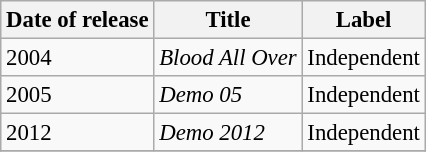<table class="wikitable" style="font-size: 95%;">
<tr>
<th>Date of release</th>
<th>Title</th>
<th>Label</th>
</tr>
<tr>
<td>2004</td>
<td><em>Blood All Over</em></td>
<td>Independent</td>
</tr>
<tr>
<td>2005</td>
<td><em>Demo 05</em></td>
<td>Independent</td>
</tr>
<tr>
<td>2012</td>
<td><em>Demo 2012</em></td>
<td>Independent</td>
</tr>
<tr>
</tr>
</table>
